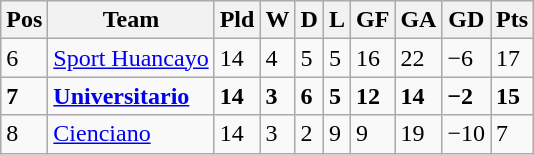<table class="wikitable">
<tr>
<th><abbr>Pos</abbr></th>
<th>Team</th>
<th><abbr>Pld</abbr></th>
<th><abbr>W</abbr></th>
<th><abbr>D</abbr></th>
<th><abbr>L</abbr></th>
<th><abbr>GF</abbr></th>
<th><abbr>GA</abbr></th>
<th><abbr>GD</abbr></th>
<th><abbr>Pts</abbr></th>
</tr>
<tr>
<td>6</td>
<td><a href='#'>Sport Huancayo</a></td>
<td>14</td>
<td>4</td>
<td>5</td>
<td>5</td>
<td>16</td>
<td>22</td>
<td>−6</td>
<td>17</td>
</tr>
<tr>
<td><strong>7</strong></td>
<td><a href='#'><strong>Universitario</strong></a></td>
<td><strong>14</strong></td>
<td><strong>3</strong></td>
<td><strong>6</strong></td>
<td><strong>5</strong></td>
<td><strong>12</strong></td>
<td><strong>14</strong></td>
<td><strong>−2</strong></td>
<td><strong>15</strong></td>
</tr>
<tr>
<td>8</td>
<td><a href='#'>Cienciano</a></td>
<td>14</td>
<td>3</td>
<td>2</td>
<td>9</td>
<td>9</td>
<td>19</td>
<td>−10</td>
<td>7</td>
</tr>
</table>
